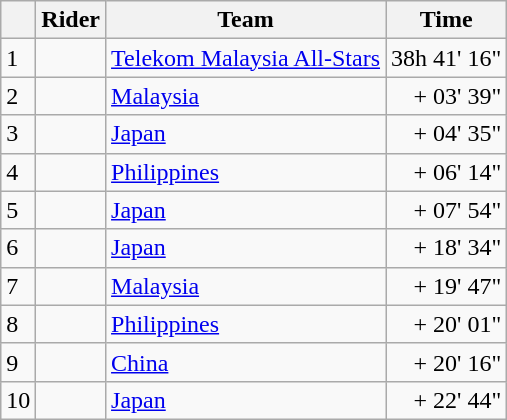<table class=wikitable>
<tr>
<th></th>
<th>Rider</th>
<th>Team</th>
<th>Time</th>
</tr>
<tr>
<td>1</td>
<td></td>
<td><a href='#'>Telekom Malaysia All-Stars</a></td>
<td align=right>38h 41' 16"</td>
</tr>
<tr>
<td>2</td>
<td></td>
<td><a href='#'>Malaysia</a></td>
<td align=right>+ 03' 39"</td>
</tr>
<tr>
<td>3</td>
<td></td>
<td><a href='#'>Japan</a></td>
<td align=right>+ 04' 35"</td>
</tr>
<tr>
<td>4</td>
<td></td>
<td><a href='#'>Philippines</a></td>
<td align=right>+ 06' 14"</td>
</tr>
<tr>
<td>5</td>
<td></td>
<td><a href='#'>Japan</a></td>
<td align=right>+ 07' 54"</td>
</tr>
<tr>
<td>6</td>
<td></td>
<td><a href='#'>Japan</a></td>
<td align=right>+ 18' 34"</td>
</tr>
<tr>
<td>7</td>
<td></td>
<td><a href='#'>Malaysia</a></td>
<td align=right>+ 19' 47"</td>
</tr>
<tr>
<td>8</td>
<td></td>
<td><a href='#'>Philippines</a></td>
<td align=right>+ 20' 01"</td>
</tr>
<tr>
<td>9</td>
<td></td>
<td><a href='#'>China</a></td>
<td align=right>+ 20' 16"</td>
</tr>
<tr>
<td>10</td>
<td></td>
<td><a href='#'>Japan</a></td>
<td align=right>+ 22' 44"</td>
</tr>
</table>
